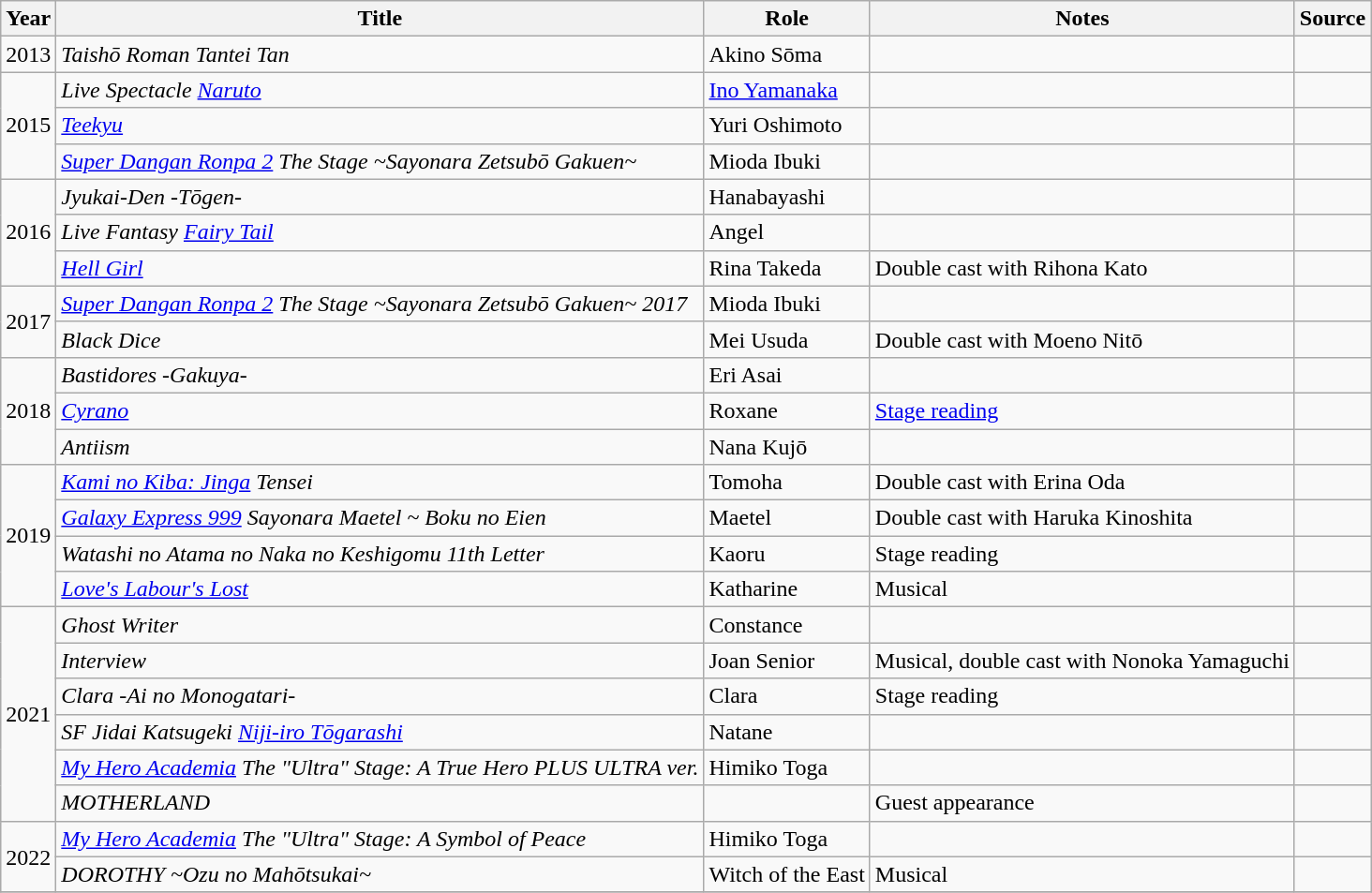<table class="wikitable">
<tr>
<th>Year</th>
<th>Title</th>
<th>Role</th>
<th>Notes</th>
<th>Source</th>
</tr>
<tr>
<td>2013</td>
<td><em>Taishō Roman Tantei Tan</em></td>
<td>Akino Sōma</td>
<td></td>
<td></td>
</tr>
<tr>
<td rowspan="3">2015</td>
<td><em>Live Spectacle <a href='#'>Naruto</a></em></td>
<td><a href='#'>Ino Yamanaka</a></td>
<td></td>
<td></td>
</tr>
<tr>
<td><em><a href='#'>Teekyu</a></em></td>
<td>Yuri Oshimoto</td>
<td></td>
<td></td>
</tr>
<tr>
<td><em><a href='#'>Super Dangan Ronpa 2</a> The Stage ~Sayonara Zetsubō Gakuen~</em></td>
<td>Mioda Ibuki</td>
<td></td>
<td></td>
</tr>
<tr>
<td rowspan="3">2016</td>
<td><em>Jyukai-Den -Tōgen-</em></td>
<td>Hanabayashi</td>
<td></td>
<td></td>
</tr>
<tr>
<td><em>Live Fantasy <a href='#'>Fairy Tail</a></em></td>
<td>Angel</td>
<td></td>
<td></td>
</tr>
<tr>
<td><em><a href='#'>Hell Girl</a></em></td>
<td>Rina Takeda</td>
<td>Double cast with Rihona Kato</td>
<td></td>
</tr>
<tr>
<td rowspan="2">2017</td>
<td><em><a href='#'>Super Dangan Ronpa 2</a> The Stage ~Sayonara Zetsubō Gakuen~ 2017</em></td>
<td>Mioda Ibuki</td>
<td></td>
<td></td>
</tr>
<tr>
<td><em>Black Dice</em></td>
<td>Mei Usuda</td>
<td>Double cast with Moeno Nitō</td>
<td></td>
</tr>
<tr>
<td rowspan="3">2018</td>
<td><em>Bastidores -Gakuya-</em></td>
<td>Eri Asai</td>
<td></td>
<td></td>
</tr>
<tr>
<td><em><a href='#'>Cyrano</a></em></td>
<td>Roxane</td>
<td><a href='#'>Stage reading</a></td>
<td></td>
</tr>
<tr>
<td><em>Antiism</em></td>
<td>Nana Kujō</td>
<td></td>
<td></td>
</tr>
<tr>
<td rowspan="4">2019</td>
<td><em><a href='#'>Kami no Kiba: Jinga</a> Tensei</em></td>
<td>Tomoha</td>
<td>Double cast with Erina Oda</td>
<td></td>
</tr>
<tr>
<td><em><a href='#'>Galaxy Express 999</a> Sayonara Maetel ~ Boku no Eien</em></td>
<td>Maetel</td>
<td>Double cast with Haruka Kinoshita</td>
<td></td>
</tr>
<tr>
<td><em>Watashi no Atama no Naka no Keshigomu 11th Letter</em></td>
<td>Kaoru</td>
<td>Stage reading</td>
<td></td>
</tr>
<tr>
<td><em><a href='#'>Love's Labour's Lost</a></em></td>
<td>Katharine</td>
<td>Musical</td>
<td></td>
</tr>
<tr>
<td rowspan="6">2021</td>
<td><em>Ghost Writer</em></td>
<td>Constance</td>
<td></td>
<td></td>
</tr>
<tr>
<td><em>Interview</em></td>
<td>Joan Senior</td>
<td>Musical, double cast with Nonoka Yamaguchi</td>
<td></td>
</tr>
<tr>
<td><em>Clara -Ai no Monogatari-</em></td>
<td>Clara</td>
<td>Stage reading</td>
<td></td>
</tr>
<tr>
<td><em>SF Jidai Katsugeki <a href='#'>Niji-iro Tōgarashi</a></em></td>
<td>Natane</td>
<td></td>
<td></td>
</tr>
<tr>
<td><em><a href='#'>My Hero Academia</a> The "Ultra" Stage: A True Hero PLUS ULTRA ver.</em></td>
<td>Himiko Toga</td>
<td></td>
<td></td>
</tr>
<tr>
<td><em>MOTHERLAND</em></td>
<td></td>
<td>Guest appearance</td>
<td></td>
</tr>
<tr>
<td rowspan="2">2022</td>
<td><em><a href='#'>My Hero Academia</a> The "Ultra" Stage: A Symbol of Peace</em></td>
<td>Himiko Toga</td>
<td></td>
<td></td>
</tr>
<tr>
<td><em>DOROTHY ~Ozu no Mahōtsukai~</em></td>
<td>Witch of the East</td>
<td>Musical</td>
<td></td>
</tr>
<tr>
</tr>
</table>
